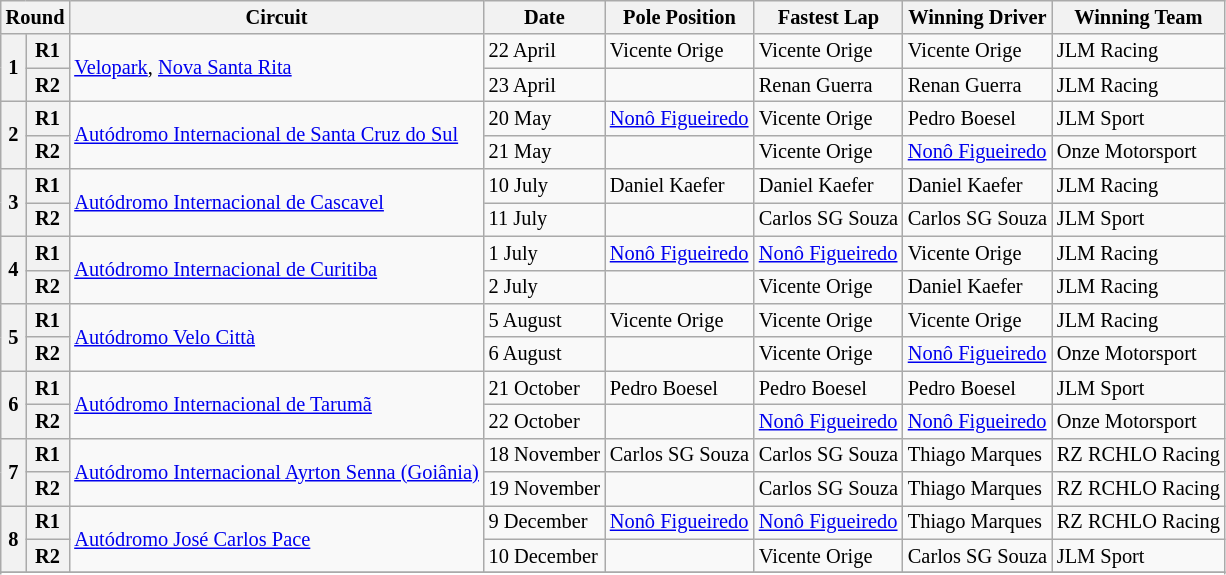<table class="wikitable" style="font-size: 85%">
<tr>
<th colspan=2>Round</th>
<th>Circuit</th>
<th>Date</th>
<th>Pole Position</th>
<th>Fastest Lap</th>
<th>Winning Driver</th>
<th>Winning Team</th>
</tr>
<tr>
<th rowspan=2>1</th>
<th>R1</th>
<td rowspan=2> <a href='#'>Velopark</a>, <a href='#'>Nova Santa Rita</a></td>
<td>22 April</td>
<td> Vicente Orige</td>
<td> Vicente Orige</td>
<td> Vicente Orige</td>
<td>JLM Racing</td>
</tr>
<tr>
<th>R2</th>
<td>23 April</td>
<td></td>
<td> Renan Guerra</td>
<td> Renan Guerra</td>
<td>JLM Racing</td>
</tr>
<tr>
<th rowspan=2>2</th>
<th>R1</th>
<td rowspan=2> <a href='#'>Autódromo Internacional de Santa Cruz do Sul</a></td>
<td>20 May</td>
<td> <a href='#'>Nonô Figueiredo</a></td>
<td> Vicente Orige</td>
<td> Pedro Boesel</td>
<td>JLM Sport</td>
</tr>
<tr>
<th>R2</th>
<td>21 May</td>
<td></td>
<td> Vicente Orige</td>
<td> <a href='#'>Nonô Figueiredo</a></td>
<td>Onze Motorsport</td>
</tr>
<tr>
<th rowspan=2>3</th>
<th>R1</th>
<td rowspan=2> <a href='#'>Autódromo Internacional de Cascavel</a></td>
<td>10 July</td>
<td> Daniel Kaefer</td>
<td> Daniel Kaefer</td>
<td> Daniel Kaefer</td>
<td>JLM Racing</td>
</tr>
<tr>
<th>R2</th>
<td>11 July</td>
<td></td>
<td> Carlos SG Souza</td>
<td> Carlos SG Souza</td>
<td>JLM Sport</td>
</tr>
<tr>
<th rowspan=2>4</th>
<th>R1</th>
<td rowspan=2> <a href='#'>Autódromo Internacional de Curitiba</a></td>
<td>1 July</td>
<td> <a href='#'>Nonô Figueiredo</a></td>
<td> <a href='#'>Nonô Figueiredo</a></td>
<td> Vicente Orige</td>
<td>JLM Racing</td>
</tr>
<tr>
<th>R2</th>
<td>2 July</td>
<td></td>
<td> Vicente Orige</td>
<td> Daniel Kaefer</td>
<td>JLM Racing</td>
</tr>
<tr>
<th rowspan=2>5</th>
<th>R1</th>
<td rowspan=2> <a href='#'>Autódromo Velo Città</a></td>
<td>5 August</td>
<td> Vicente Orige</td>
<td> Vicente Orige</td>
<td> Vicente Orige</td>
<td>JLM Racing</td>
</tr>
<tr>
<th>R2</th>
<td>6 August</td>
<td></td>
<td> Vicente Orige</td>
<td> <a href='#'>Nonô Figueiredo</a></td>
<td>Onze Motorsport</td>
</tr>
<tr>
<th rowspan=2>6</th>
<th>R1</th>
<td rowspan=2> <a href='#'>Autódromo Internacional de Tarumã</a></td>
<td>21 October</td>
<td> Pedro Boesel</td>
<td> Pedro Boesel</td>
<td> Pedro Boesel</td>
<td>JLM Sport</td>
</tr>
<tr>
<th>R2</th>
<td>22 October</td>
<td></td>
<td> <a href='#'>Nonô Figueiredo</a></td>
<td> <a href='#'>Nonô Figueiredo</a></td>
<td>Onze Motorsport</td>
</tr>
<tr>
<th rowspan=2>7</th>
<th>R1</th>
<td rowspan=2> <a href='#'>Autódromo Internacional Ayrton Senna (Goiânia)</a></td>
<td>18 November</td>
<td> Carlos SG Souza</td>
<td> Carlos SG Souza</td>
<td> Thiago Marques</td>
<td>RZ RCHLO Racing</td>
</tr>
<tr>
<th>R2</th>
<td>19 November</td>
<td></td>
<td> Carlos SG Souza</td>
<td> Thiago Marques</td>
<td>RZ RCHLO Racing</td>
</tr>
<tr>
<th rowspan=2>8</th>
<th>R1</th>
<td rowspan=2> <a href='#'>Autódromo José Carlos Pace</a></td>
<td>9 December</td>
<td> <a href='#'>Nonô Figueiredo</a></td>
<td> <a href='#'>Nonô Figueiredo</a></td>
<td> Thiago Marques</td>
<td>RZ RCHLO Racing</td>
</tr>
<tr>
<th>R2</th>
<td>10 December</td>
<td></td>
<td> Vicente Orige</td>
<td> Carlos SG Souza</td>
<td>JLM Sport</td>
</tr>
<tr>
</tr>
<tr>
</tr>
</table>
